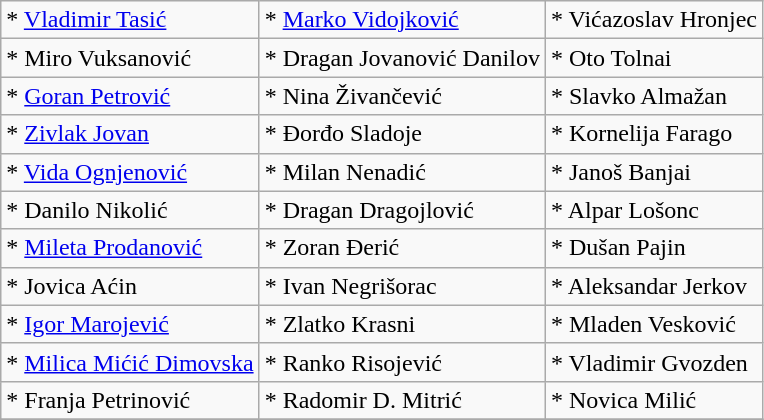<table class="wikitable" border="1">
<tr>
<td>* <a href='#'>Vladimir Tasić</a></td>
<td>* <a href='#'>Marko Vidojković</a></td>
<td>* Vićazoslav Hronjec</td>
</tr>
<tr>
<td>* Miro Vuksanović</td>
<td>* Dragan Jovanović Danilov</td>
<td>* Oto Tolnai</td>
</tr>
<tr>
<td>* <a href='#'>Goran Petrović</a></td>
<td>* Nina Živančević</td>
<td>* Slavko Almažan</td>
</tr>
<tr>
<td>* <a href='#'>Zivlak Jovan</a></td>
<td>* Đorđo Sladoje</td>
<td>* Kornelija Farago</td>
</tr>
<tr>
<td>* <a href='#'>Vida Ognjenović</a></td>
<td>* Milan Nenadić</td>
<td>* Janoš Banjai</td>
</tr>
<tr>
<td>* Danilo Nikolić</td>
<td>* Dragan Dragojlović</td>
<td>* Alpar Lošonc</td>
</tr>
<tr>
<td>* <a href='#'>Mileta Prodanović</a></td>
<td>* Zoran Đerić</td>
<td>* Dušan Pajin</td>
</tr>
<tr>
<td>* Jovica Aćin</td>
<td>* Ivan Negrišorac</td>
<td>* Aleksandar Jerkov</td>
</tr>
<tr>
<td>* <a href='#'>Igor Marojević</a></td>
<td>* Zlatko Krasni</td>
<td>* Mladen Vesković</td>
</tr>
<tr>
<td>* <a href='#'>Milica Mićić Dimovska</a></td>
<td>* Ranko Risojević</td>
<td>* Vladimir Gvozden</td>
</tr>
<tr>
<td>* Franja Petrinović</td>
<td>* Radomir D. Mitrić</td>
<td>* Novica Milić</td>
</tr>
<tr>
</tr>
</table>
